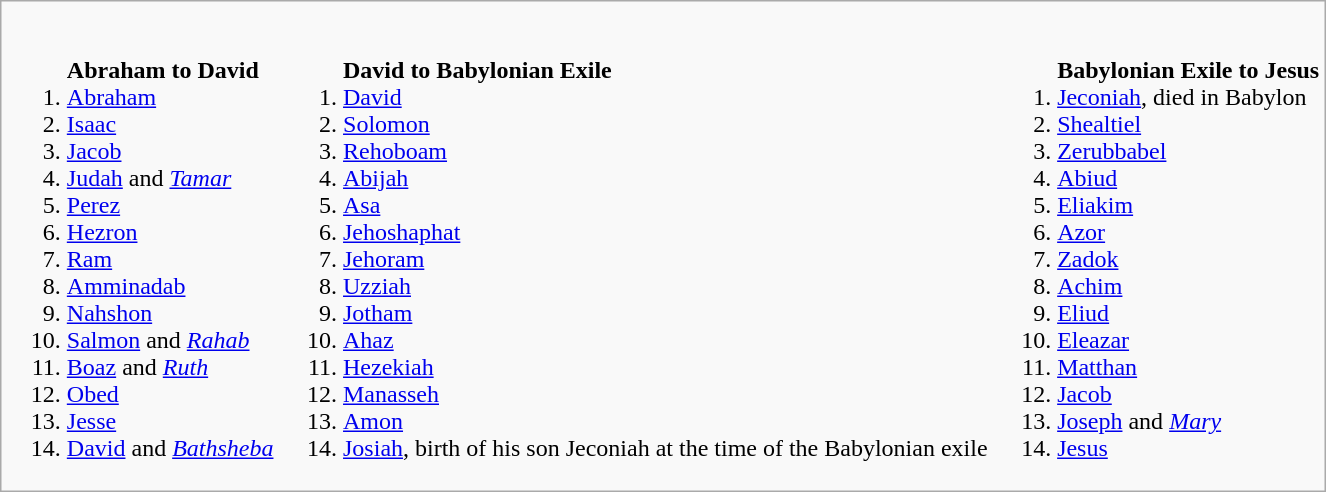<table class="wikitable" style="margin:1em auto 1em auto; page-break-inside:avoid">
<tr valign="top">
<td style="border:none;"><ol><br><strong>Abraham to David</strong>
<li><a href='#'>Abraham</a></li>
<li><a href='#'>Isaac</a></li>
<li><a href='#'>Jacob</a></li>
<li><a href='#'>Judah</a> and <em><a href='#'>Tamar</a></em></li>
<li><a href='#'>Perez</a></li>
<li><a href='#'>Hezron</a></li>
<li><a href='#'>Ram</a></li>
<li><a href='#'>Amminadab</a></li>
<li><a href='#'>Nahshon</a></li>
<li><a href='#'>Salmon</a> and <em><a href='#'>Rahab</a></em></li>
<li><a href='#'>Boaz</a> and <em><a href='#'>Ruth</a></em></li>
<li><a href='#'>Obed</a></li>
<li><a href='#'>Jesse</a></li>
<li><a href='#'>David</a> and <em><a href='#'>Bathsheba</a></em></li>
</ol></td>
<td style="border:none"><ol><br><strong>David to Babylonian Exile</strong>
<li><a href='#'>David</a></li>
<li><a href='#'>Solomon</a></li>
<li><a href='#'>Rehoboam</a></li>
<li><a href='#'>Abijah</a></li>
<li><a href='#'>Asa</a></li>
<li><a href='#'>Jehoshaphat</a></li>
<li><a href='#'>Jehoram</a></li>
<li><a href='#'>Uzziah</a></li>
<li><a href='#'>Jotham</a></li>
<li><a href='#'>Ahaz</a></li>
<li><a href='#'>Hezekiah</a></li>
<li><a href='#'>Manasseh</a></li>
<li><a href='#'>Amon</a></li>
<li><a href='#'>Josiah</a>, birth of his son Jeconiah at the time of the Babylonian exile</li>
</ol></td>
<td style="border:none"><ol><br><strong>Babylonian Exile to Jesus</strong>
<li><a href='#'>Jeconiah</a>, died in Babylon</li>
<li><a href='#'>Shealtiel</a></li>
<li><a href='#'>Zerubbabel</a></li>
<li><a href='#'>Abiud</a></li>
<li><a href='#'>Eliakim</a></li>
<li><a href='#'>Azor</a></li>
<li><a href='#'>Zadok</a></li>
<li><a href='#'>Achim</a></li>
<li><a href='#'>Eliud</a></li>
<li><a href='#'>Eleazar</a></li>
<li><a href='#'>Matthan</a></li>
<li><a href='#'>Jacob</a></li>
<li><a href='#'>Joseph</a> and <em><a href='#'>Mary</a></em></li>
<li><a href='#'>Jesus</a></li>
</ol></td>
</tr>
</table>
